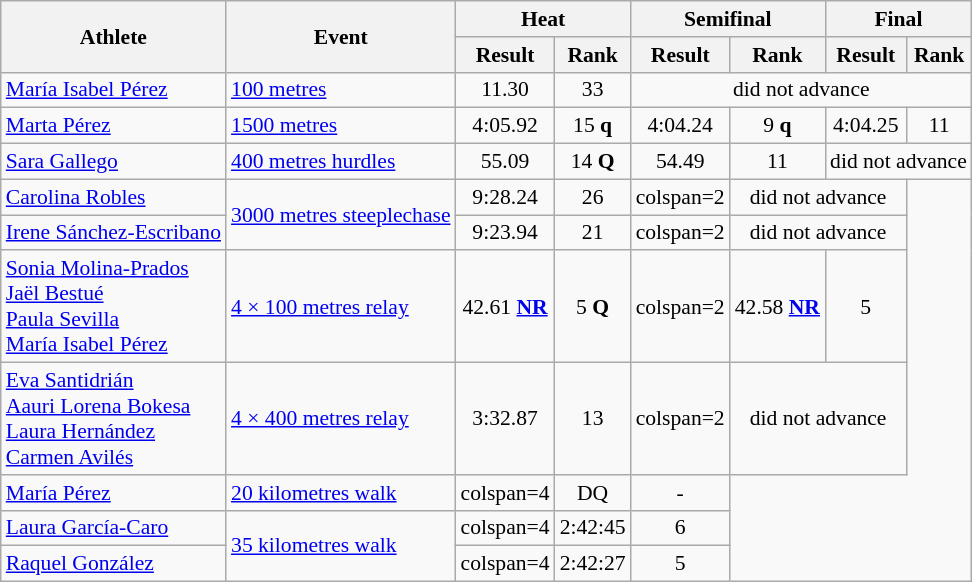<table class="wikitable"  style="font-size:90%">
<tr>
<th rowspan="2">Athlete</th>
<th rowspan="2">Event</th>
<th colspan="2">Heat</th>
<th colspan="2">Semifinal</th>
<th colspan="2">Final</th>
</tr>
<tr>
<th>Result</th>
<th>Rank</th>
<th>Result</th>
<th>Rank</th>
<th>Result</th>
<th>Rank</th>
</tr>
<tr style=text-align:center>
<td style=text-align:left><a href='#'>María Isabel Pérez</a></td>
<td style=text-align:left><a href='#'>100 metres</a></td>
<td>11.30</td>
<td>33</td>
<td colspan=4>did not advance</td>
</tr>
<tr style=text-align:center>
<td style=text-align:left><a href='#'>Marta Pérez</a></td>
<td style=text-align:left><a href='#'>1500 metres</a></td>
<td>4:05.92</td>
<td>15 <strong>q</strong></td>
<td>4:04.24</td>
<td>9 <strong>q</strong></td>
<td>4:04.25</td>
<td>11</td>
</tr>
<tr style=text-align:center>
<td style=text-align:left><a href='#'>Sara Gallego</a></td>
<td style=text-align:left><a href='#'>400 metres hurdles</a></td>
<td>55.09</td>
<td>14 <strong>Q</strong></td>
<td>54.49</td>
<td>11</td>
<td colspan=2>did not advance</td>
</tr>
<tr style=text-align:center>
<td style=text-align:left><a href='#'>Carolina Robles</a></td>
<td style=text-align:left rowspan=2><a href='#'>3000 metres steeplechase</a></td>
<td>9:28.24 </td>
<td>26</td>
<td>colspan=2 </td>
<td colspan=2>did not advance</td>
</tr>
<tr style=text-align:center>
<td style=text-align:left><a href='#'>Irene Sánchez-Escribano</a></td>
<td>9:23.94 </td>
<td>21</td>
<td>colspan=2 </td>
<td colspan=2>did not advance</td>
</tr>
<tr style=text-align:center>
<td style=text-align:left><a href='#'>Sonia Molina-Prados</a><br><a href='#'>Jaël Bestué</a><br><a href='#'>Paula Sevilla</a><br><a href='#'>María Isabel Pérez</a></td>
<td style=text-align:left><a href='#'>4 × 100 metres relay</a></td>
<td>42.61 <strong><a href='#'>NR</a></strong></td>
<td>5 <strong>Q</strong></td>
<td>colspan=2 </td>
<td>42.58 <strong><a href='#'>NR</a></strong></td>
<td>5</td>
</tr>
<tr style=text-align:center>
<td style=text-align:left><a href='#'>Eva Santidrián</a><br><a href='#'>Aauri Lorena Bokesa</a><br><a href='#'>Laura Hernández</a><br><a href='#'>Carmen Avilés</a></td>
<td style=text-align:left><a href='#'>4 × 400 metres relay</a></td>
<td>3:32.87</td>
<td>13</td>
<td>colspan=2 </td>
<td colspan=2>did not advance</td>
</tr>
<tr style=text-align:center>
<td style=text-align:left><a href='#'>María Pérez</a></td>
<td style=text-align:left><a href='#'>20 kilometres walk</a></td>
<td>colspan=4 </td>
<td>DQ</td>
<td>-</td>
</tr>
<tr style=text-align:center>
<td style=text-align:left><a href='#'>Laura García-Caro</a></td>
<td style=text-align:left rowspan=2><a href='#'>35 kilometres walk</a></td>
<td>colspan=4 </td>
<td>2:42:45 </td>
<td>6</td>
</tr>
<tr style=text-align:center>
<td style=text-align:left><a href='#'>Raquel González</a></td>
<td>colspan=4 </td>
<td>2:42:27 </td>
<td>5</td>
</tr>
</table>
